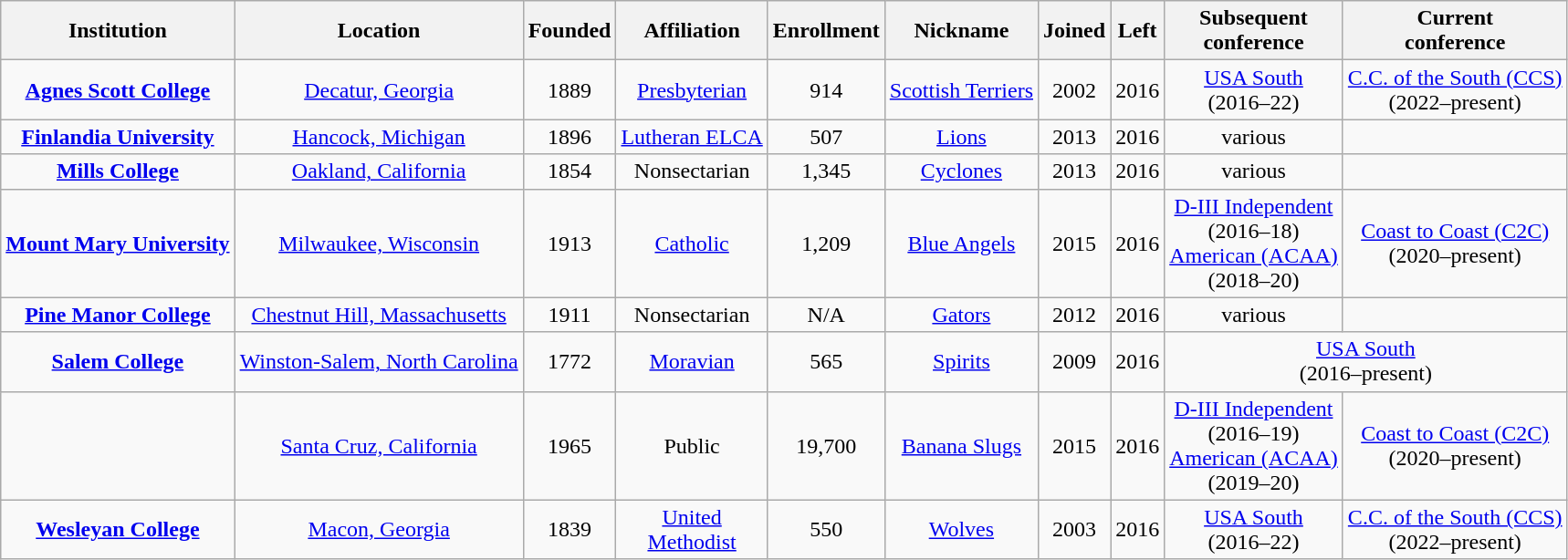<table class="wikitable sortable" style="text-align:center;">
<tr>
<th>Institution</th>
<th>Location</th>
<th>Founded</th>
<th>Affiliation</th>
<th>Enrollment</th>
<th>Nickname</th>
<th>Joined</th>
<th>Left</th>
<th>Subsequent<br>conference</th>
<th>Current<br>conference</th>
</tr>
<tr>
<td><strong><a href='#'>Agnes Scott College</a></strong></td>
<td><a href='#'>Decatur, Georgia</a></td>
<td>1889</td>
<td><a href='#'>Presbyterian</a><br></td>
<td>914</td>
<td><a href='#'>Scottish Terriers</a></td>
<td>2002</td>
<td>2016</td>
<td><a href='#'>USA South</a><br>(2016–22)</td>
<td><a href='#'>C.C. of the South (CCS)</a><br>(2022–present)</td>
</tr>
<tr>
<td><strong><a href='#'>Finlandia University</a></strong></td>
<td><a href='#'>Hancock, Michigan</a></td>
<td>1896</td>
<td><a href='#'>Lutheran ELCA</a></td>
<td>507</td>
<td><a href='#'>Lions</a></td>
<td>2013</td>
<td>2016</td>
<td>various</td>
<td></td>
</tr>
<tr>
<td><strong><a href='#'>Mills College</a></strong></td>
<td><a href='#'>Oakland, California</a></td>
<td>1854</td>
<td>Nonsectarian</td>
<td>1,345</td>
<td><a href='#'>Cyclones</a></td>
<td>2013</td>
<td>2016</td>
<td>various</td>
<td></td>
</tr>
<tr>
<td><strong><a href='#'>Mount Mary University</a></strong></td>
<td><a href='#'>Milwaukee, Wisconsin</a></td>
<td>1913</td>
<td><a href='#'>Catholic</a><br></td>
<td>1,209</td>
<td><a href='#'>Blue Angels</a></td>
<td>2015</td>
<td>2016</td>
<td><a href='#'>D-III Independent</a><br>(2016–18)<br><a href='#'>American (ACAA)</a><br>(2018–20)</td>
<td><a href='#'>Coast to Coast (C2C)</a><br>(2020–present)</td>
</tr>
<tr>
<td><strong><a href='#'>Pine Manor College</a></strong></td>
<td><a href='#'>Chestnut Hill, Massachusetts</a></td>
<td>1911</td>
<td>Nonsectarian</td>
<td>N/A</td>
<td><a href='#'>Gators</a></td>
<td>2012</td>
<td>2016</td>
<td>various</td>
<td></td>
</tr>
<tr>
<td><strong><a href='#'>Salem College</a></strong></td>
<td><a href='#'>Winston-Salem, North Carolina</a></td>
<td>1772</td>
<td><a href='#'>Moravian</a></td>
<td>565</td>
<td><a href='#'>Spirits</a></td>
<td>2009</td>
<td>2016</td>
<td colspan=2><a href='#'>USA South</a><br>(2016–present)</td>
</tr>
<tr>
<td></td>
<td><a href='#'>Santa Cruz, California</a></td>
<td>1965</td>
<td>Public</td>
<td>19,700</td>
<td><a href='#'>Banana Slugs</a></td>
<td>2015</td>
<td>2016</td>
<td><a href='#'>D-III Independent</a><br>(2016–19)<br><a href='#'>American (ACAA)</a><br>(2019–20)</td>
<td><a href='#'>Coast to Coast (C2C)</a><br>(2020–present)</td>
</tr>
<tr>
<td><strong><a href='#'>Wesleyan College</a></strong></td>
<td><a href='#'>Macon, Georgia</a></td>
<td>1839</td>
<td><a href='#'>United<br>Methodist</a></td>
<td>550</td>
<td><a href='#'>Wolves</a></td>
<td>2003</td>
<td>2016</td>
<td><a href='#'>USA South</a><br>(2016–22)</td>
<td><a href='#'>C.C. of the South (CCS)</a><br>(2022–present)</td>
</tr>
</table>
